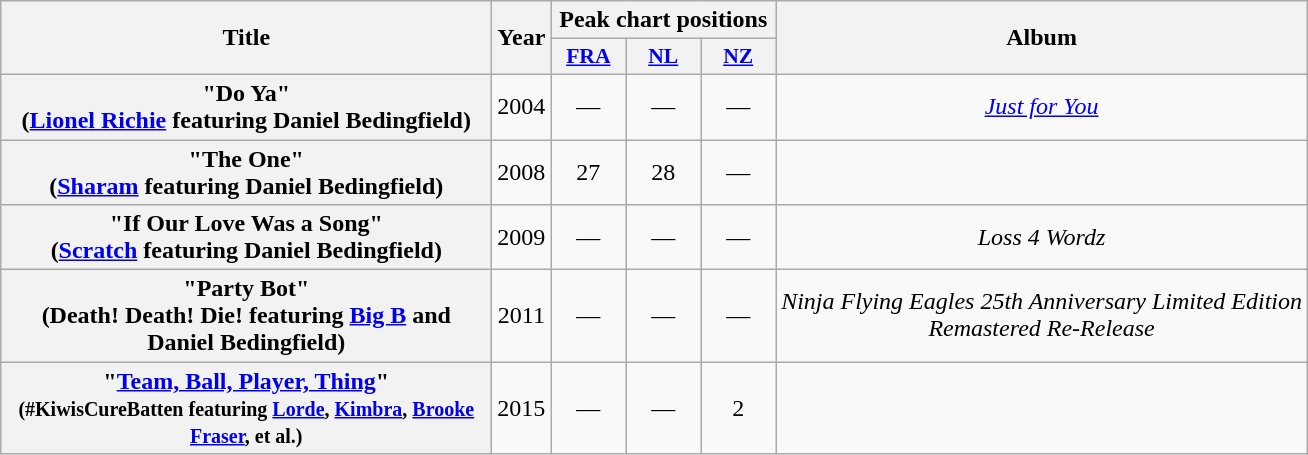<table class="wikitable plainrowheaders" style="text-align:center;">
<tr>
<th scope="col" rowspan="2" style="width:20em;">Title</th>
<th scope="col" rowspan="2">Year</th>
<th scope="col" colspan="3">Peak chart positions</th>
<th scope="col" rowspan="2">Album</th>
</tr>
<tr>
<th style="width:3em;font-size:90%"><a href='#'>FRA</a><br></th>
<th style="width:3em;font-size:90%"><a href='#'>NL</a><br></th>
<th style="width:3em;font-size:90%"><a href='#'>NZ</a><br></th>
</tr>
<tr>
<th scope="row">"Do Ya"<br><span>(<a href='#'>Lionel Richie</a> featuring Daniel Bedingfield)</span></th>
<td>2004</td>
<td>—</td>
<td>—</td>
<td>—</td>
<td><em><a href='#'>Just for You</a></em></td>
</tr>
<tr>
<th scope="row">"The One"<br><span>(<a href='#'>Sharam</a> featuring Daniel Bedingfield)</span></th>
<td>2008</td>
<td>27</td>
<td>28</td>
<td>—</td>
<td></td>
</tr>
<tr>
<th scope="row">"If Our Love Was a Song"<br><span>(<a href='#'>Scratch</a> featuring Daniel Bedingfield)</span></th>
<td>2009</td>
<td>—</td>
<td>—</td>
<td>—</td>
<td><em>Loss 4 Wordz</em></td>
</tr>
<tr>
<th scope="row">"Party Bot"<br><span>(Death! Death! Die! featuring <a href='#'>Big B</a> and Daniel Bedingfield)</span></th>
<td>2011</td>
<td>—</td>
<td>—</td>
<td>—</td>
<td><em>Ninja Flying Eagles 25th Anniversary Limited Edition<br> Remastered Re-Release</em></td>
</tr>
<tr>
<th scope="row">"<a href='#'>Team, Ball, Player, Thing</a>"<br><small>(#KiwisCureBatten featuring <a href='#'>Lorde</a>, <a href='#'>Kimbra</a>, <a href='#'>Brooke Fraser</a>, et al.)</small></th>
<td>2015</td>
<td>—</td>
<td>—</td>
<td>2</td>
<td></td>
</tr>
</table>
